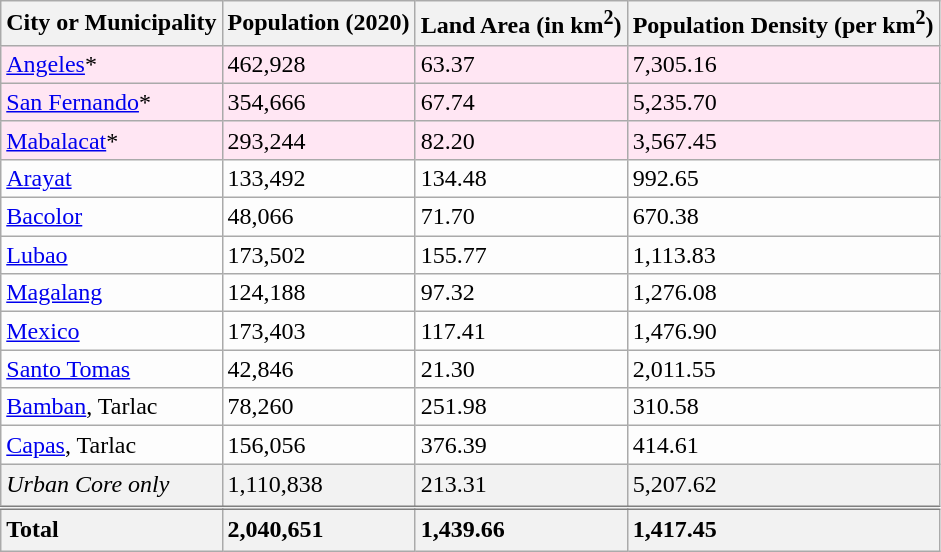<table class="wikitable sortable" style="background-color:#FDFDFD;">
<tr>
<th>City or Municipality</th>
<th>Population (2020)</th>
<th>Land Area (in km<sup>2</sup>)</th>
<th>Population Density (per km<sup>2</sup>)</th>
</tr>
<tr style="background: #FFE6F3;">
<td><a href='#'>Angeles</a>*</td>
<td>462,928</td>
<td>63.37</td>
<td>7,305.16</td>
</tr>
<tr style="background: #FFE6F3;">
<td><a href='#'>San Fernando</a>*</td>
<td>354,666</td>
<td>67.74</td>
<td>5,235.70</td>
</tr>
<tr style="background: #FFE6F3;">
<td><a href='#'>Mabalacat</a>*</td>
<td>293,244</td>
<td>82.20</td>
<td>3,567.45</td>
</tr>
<tr>
<td><a href='#'>Arayat</a></td>
<td>133,492</td>
<td>134.48</td>
<td>992.65</td>
</tr>
<tr>
<td><a href='#'>Bacolor</a></td>
<td>48,066</td>
<td>71.70</td>
<td>670.38</td>
</tr>
<tr>
<td><a href='#'>Lubao</a></td>
<td>173,502</td>
<td>155.77</td>
<td>1,113.83</td>
</tr>
<tr>
<td><a href='#'>Magalang</a></td>
<td>124,188</td>
<td>97.32</td>
<td>1,276.08</td>
</tr>
<tr>
<td><a href='#'>Mexico</a></td>
<td>173,403</td>
<td>117.41</td>
<td>1,476.90</td>
</tr>
<tr>
<td><a href='#'>Santo Tomas</a></td>
<td>42,846</td>
<td>21.30</td>
<td>2,011.55</td>
</tr>
<tr>
<td><a href='#'>Bamban</a>, Tarlac</td>
<td>78,260</td>
<td>251.98</td>
<td>310.58</td>
</tr>
<tr>
<td><a href='#'>Capas</a>, Tarlac</td>
<td>156,056</td>
<td>376.39</td>
<td>414.61</td>
</tr>
<tr class="sortbottom" style="background-color:#F2F2F2;line-height:1.3em;">
<td><em>Urban Core only</em></td>
<td>1,110,838</td>
<td>213.31</td>
<td>5,207.62</td>
</tr>
<tr class="sortbottom" style="background-color:#F2F2F2;border-top:double grey;line-height:1.3em;font-weight:bold;">
<td>Total</td>
<td>2,040,651</td>
<td>1,439.66</td>
<td>1,417.45</td>
</tr>
</table>
